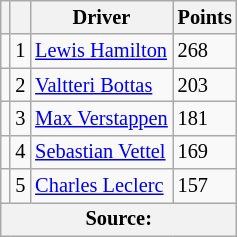<table class="wikitable" style="font-size: 85%;">
<tr>
<th></th>
<th></th>
<th>Driver</th>
<th>Points</th>
</tr>
<tr>
<td align="left"></td>
<td align="center">1</td>
<td> <a href='#'>Lewis Hamilton</a></td>
<td align="left">268</td>
</tr>
<tr>
<td align="left"></td>
<td align="center">2</td>
<td> <a href='#'>Valtteri Bottas</a></td>
<td align="left">203</td>
</tr>
<tr>
<td align="left"></td>
<td align="center">3</td>
<td> <a href='#'>Max Verstappen</a></td>
<td align="left">181</td>
</tr>
<tr>
<td align="left"></td>
<td align="center">4</td>
<td> <a href='#'>Sebastian Vettel</a></td>
<td align="left">169</td>
</tr>
<tr>
<td align="left"></td>
<td align="center">5</td>
<td> <a href='#'>Charles Leclerc</a></td>
<td align="left">157</td>
</tr>
<tr>
<th colspan="4" align="center">Source:</th>
</tr>
</table>
